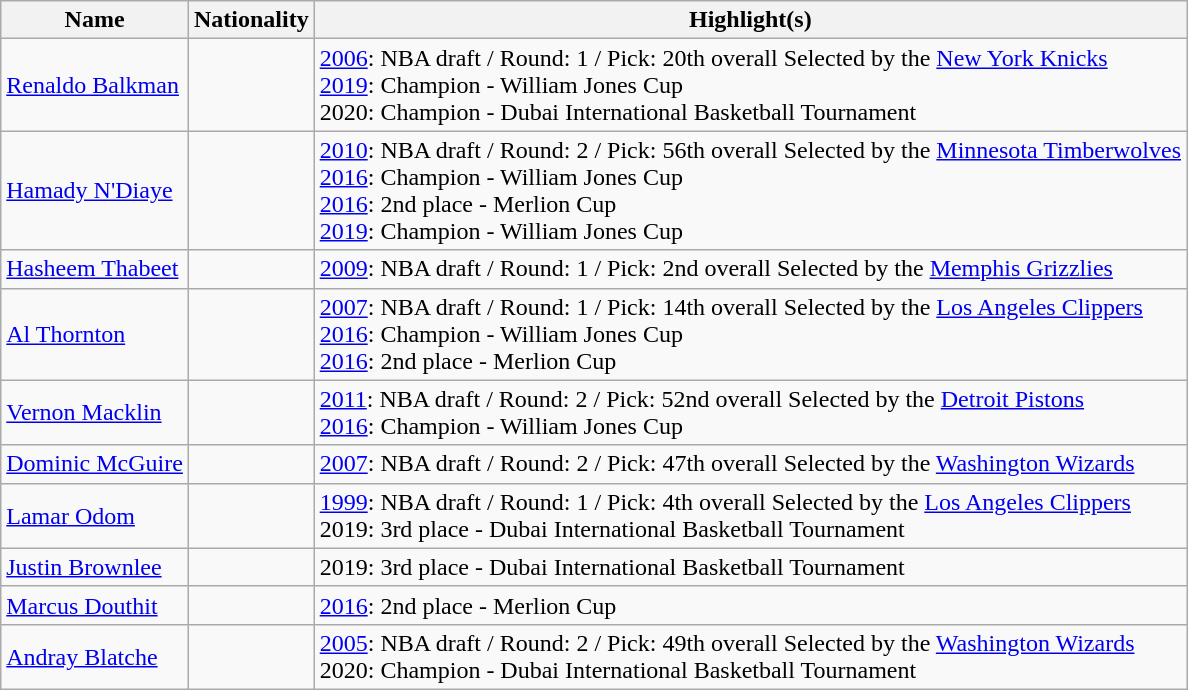<table class="wikitable">
<tr>
<th>Name</th>
<th>Nationality</th>
<th>Highlight(s)</th>
</tr>
<tr>
<td><a href='#'>Renaldo Balkman</a></td>
<td></td>
<td><a href='#'>2006</a>: NBA draft / Round: 1 / Pick: 20th overall Selected by the <a href='#'>New York Knicks</a> <br> <a href='#'>2019</a>: Champion - William Jones Cup <br> 2020: Champion - Dubai International Basketball Tournament</td>
</tr>
<tr>
<td><a href='#'>Hamady N'Diaye</a></td>
<td></td>
<td><a href='#'>2010</a>: NBA draft / Round: 2 / Pick: 56th overall Selected by the <a href='#'>Minnesota Timberwolves</a> <br> <a href='#'>2016</a>: Champion - William Jones Cup <br> <a href='#'>2016</a>: 2nd place - Merlion Cup <br> <a href='#'>2019</a>: Champion - William Jones Cup</td>
</tr>
<tr>
<td><a href='#'>Hasheem Thabeet</a></td>
<td></td>
<td><a href='#'>2009</a>: NBA draft / Round: 1 / Pick: 2nd overall Selected by the <a href='#'>Memphis Grizzlies</a></td>
</tr>
<tr>
<td><a href='#'>Al Thornton</a></td>
<td></td>
<td><a href='#'>2007</a>: NBA draft / Round: 1 / Pick: 14th overall Selected by the <a href='#'>Los Angeles Clippers</a> <br> <a href='#'>2016</a>: Champion - William Jones Cup <br> <a href='#'>2016</a>: 2nd place - Merlion Cup</td>
</tr>
<tr>
<td><a href='#'>Vernon Macklin</a></td>
<td></td>
<td><a href='#'>2011</a>: NBA draft / Round: 2 / Pick: 52nd overall Selected by the <a href='#'>Detroit Pistons</a> <br> <a href='#'>2016</a>: Champion - William Jones Cup</td>
</tr>
<tr>
<td><a href='#'>Dominic McGuire</a></td>
<td></td>
<td><a href='#'>2007</a>: NBA draft / Round: 2 / Pick: 47th overall Selected by the <a href='#'>Washington Wizards</a></td>
</tr>
<tr>
<td><a href='#'>Lamar Odom</a></td>
<td></td>
<td><a href='#'>1999</a>: NBA draft / Round: 1 / Pick: 4th overall Selected by the <a href='#'>Los Angeles Clippers</a> <br> 2019: 3rd place - Dubai International Basketball Tournament</td>
</tr>
<tr>
<td><a href='#'>Justin Brownlee</a></td>
<td></td>
<td>2019: 3rd place - Dubai International Basketball Tournament</td>
</tr>
<tr>
<td><a href='#'>Marcus Douthit</a></td>
<td></td>
<td><a href='#'>2016</a>: 2nd place - Merlion Cup</td>
</tr>
<tr>
<td><a href='#'>Andray Blatche</a></td>
<td></td>
<td><a href='#'>2005</a>: NBA draft / Round: 2 / Pick: 49th overall Selected by the <a href='#'>Washington Wizards</a> <br> 2020: Champion - Dubai International Basketball Tournament</td>
</tr>
</table>
